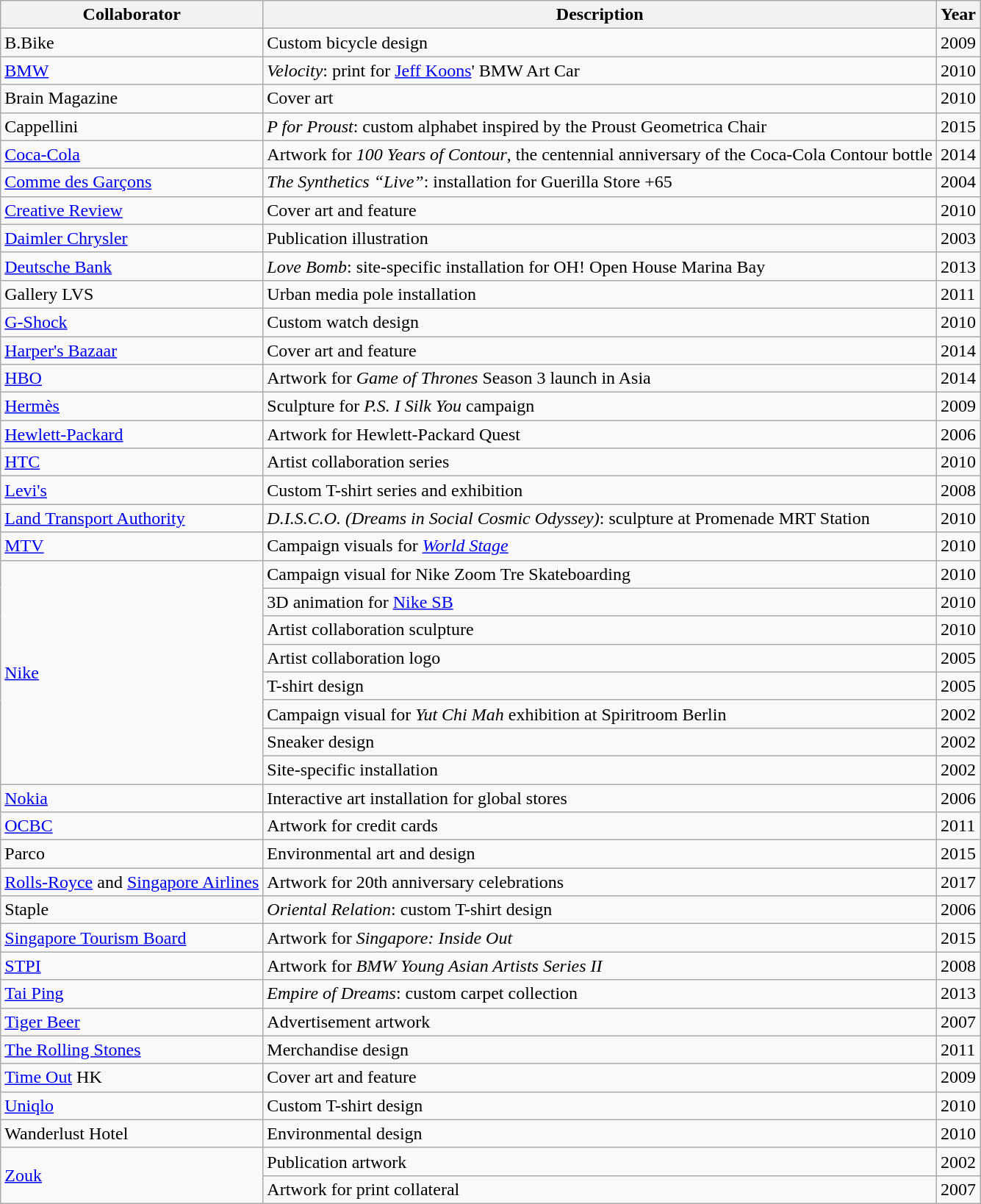<table class="wikitable">
<tr>
<th>Collaborator</th>
<th>Description</th>
<th>Year</th>
</tr>
<tr>
<td>B.Bike</td>
<td>Custom bicycle design</td>
<td>2009</td>
</tr>
<tr>
<td><a href='#'>BMW</a></td>
<td><em>Velocity</em>: print for <a href='#'>Jeff Koons</a>' BMW Art Car</td>
<td>2010</td>
</tr>
<tr>
<td>Brain Magazine</td>
<td>Cover art</td>
<td>2010</td>
</tr>
<tr>
<td>Cappellini</td>
<td><em>P for Proust</em>: custom alphabet inspired by the Proust Geometrica Chair</td>
<td>2015</td>
</tr>
<tr>
<td><a href='#'>Coca-Cola</a></td>
<td>Artwork for <em>100 Years of Contour</em>, the centennial anniversary of the Coca-Cola Contour bottle</td>
<td>2014</td>
</tr>
<tr>
<td><a href='#'>Comme des Garçons</a></td>
<td><em>The Synthetics “Live”</em>: installation for Guerilla Store +65</td>
<td>2004</td>
</tr>
<tr>
<td><a href='#'>Creative Review</a></td>
<td>Cover art and feature</td>
<td>2010</td>
</tr>
<tr>
<td><a href='#'>Daimler Chrysler</a></td>
<td>Publication illustration</td>
<td>2003</td>
</tr>
<tr>
<td><a href='#'>Deutsche Bank</a></td>
<td><em>Love Bomb</em>: site-specific installation for OH! Open House Marina Bay</td>
<td>2013</td>
</tr>
<tr>
<td>Gallery LVS</td>
<td>Urban media pole installation</td>
<td>2011</td>
</tr>
<tr>
<td><a href='#'>G-Shock</a></td>
<td>Custom watch design</td>
<td>2010</td>
</tr>
<tr>
<td><a href='#'>Harper's Bazaar</a></td>
<td>Cover art and feature</td>
<td>2014</td>
</tr>
<tr>
<td><a href='#'>HBO</a></td>
<td>Artwork for <em>Game of Thrones</em> Season 3 launch in Asia</td>
<td>2014</td>
</tr>
<tr>
<td><a href='#'>Hermès</a></td>
<td>Sculpture for <em>P.S. I Silk You</em> campaign</td>
<td>2009</td>
</tr>
<tr>
<td><a href='#'>Hewlett-Packard</a></td>
<td>Artwork for Hewlett-Packard Quest</td>
<td>2006</td>
</tr>
<tr>
<td><a href='#'>HTC</a></td>
<td>Artist collaboration series</td>
<td>2010</td>
</tr>
<tr>
<td><a href='#'>Levi's</a></td>
<td>Custom T-shirt series and exhibition</td>
<td>2008</td>
</tr>
<tr>
<td><a href='#'>Land Transport Authority</a></td>
<td><em>D.I.S.C.O. (Dreams in Social Cosmic Odyssey)</em>: sculpture at Promenade MRT Station</td>
<td>2010</td>
</tr>
<tr>
<td><a href='#'>MTV</a></td>
<td>Campaign visuals for <em><a href='#'>World Stage</a></em></td>
<td>2010</td>
</tr>
<tr>
<td rowspan="8"><a href='#'>Nike</a></td>
<td>Campaign visual for Nike Zoom Tre Skateboarding</td>
<td>2010</td>
</tr>
<tr>
<td>3D animation for <a href='#'>Nike SB</a></td>
<td>2010</td>
</tr>
<tr>
<td>Artist collaboration sculpture</td>
<td>2010</td>
</tr>
<tr>
<td>Artist collaboration logo</td>
<td>2005</td>
</tr>
<tr>
<td>T-shirt design</td>
<td>2005</td>
</tr>
<tr>
<td>Campaign visual for <em>Yut Chi Mah</em> exhibition at Spiritroom Berlin</td>
<td>2002</td>
</tr>
<tr>
<td>Sneaker design</td>
<td>2002</td>
</tr>
<tr>
<td>Site-specific installation</td>
<td>2002</td>
</tr>
<tr>
<td><a href='#'>Nokia</a></td>
<td>Interactive art installation for global stores</td>
<td>2006</td>
</tr>
<tr>
<td><a href='#'>OCBC</a></td>
<td>Artwork for credit cards</td>
<td>2011</td>
</tr>
<tr>
<td>Parco</td>
<td>Environmental art and design</td>
<td>2015</td>
</tr>
<tr>
<td><a href='#'>Rolls-Royce</a> and <a href='#'>Singapore Airlines</a></td>
<td>Artwork for 20th anniversary celebrations</td>
<td>2017</td>
</tr>
<tr>
<td>Staple</td>
<td><em>Oriental Relation</em>: custom T-shirt design</td>
<td>2006</td>
</tr>
<tr>
<td><a href='#'>Singapore Tourism Board</a></td>
<td>Artwork for <em>Singapore: Inside Out</em></td>
<td>2015</td>
</tr>
<tr>
<td><a href='#'>STPI</a></td>
<td>Artwork for <em>BMW Young Asian Artists Series II</em></td>
<td>2008</td>
</tr>
<tr>
<td><a href='#'>Tai Ping</a></td>
<td><em>Empire of Dreams</em>: custom carpet collection</td>
<td>2013</td>
</tr>
<tr>
<td><a href='#'>Tiger Beer</a></td>
<td>Advertisement artwork</td>
<td>2007</td>
</tr>
<tr>
<td><a href='#'>The Rolling Stones</a></td>
<td>Merchandise design</td>
<td>2011</td>
</tr>
<tr>
<td><a href='#'>Time Out</a> HK</td>
<td>Cover art and feature</td>
<td>2009</td>
</tr>
<tr>
<td><a href='#'>Uniqlo</a></td>
<td>Custom T-shirt design</td>
<td>2010</td>
</tr>
<tr>
<td>Wanderlust Hotel</td>
<td>Environmental design</td>
<td>2010</td>
</tr>
<tr>
<td rowspan="2"><a href='#'>Zouk</a></td>
<td>Publication artwork</td>
<td>2002</td>
</tr>
<tr>
<td>Artwork for print collateral</td>
<td>2007</td>
</tr>
</table>
